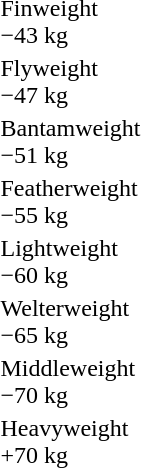<table>
<tr>
<td rowspan=2>Finweight<br>−43 kg</td>
<td rowspan=2></td>
<td rowspan=2></td>
<td></td>
</tr>
<tr>
<td></td>
</tr>
<tr>
<td rowspan=2>Flyweight<br>−47 kg</td>
<td rowspan=2></td>
<td rowspan=2></td>
<td></td>
</tr>
<tr>
<td></td>
</tr>
<tr>
<td rowspan=2>Bantamweight<br>−51 kg</td>
<td rowspan=2></td>
<td rowspan=2></td>
<td></td>
</tr>
<tr>
<td></td>
</tr>
<tr>
<td rowspan=2>Featherweight<br>−55 kg</td>
<td rowspan=2></td>
<td rowspan=2></td>
<td></td>
</tr>
<tr>
<td></td>
</tr>
<tr>
<td rowspan=2>Lightweight<br>−60 kg</td>
<td rowspan=2></td>
<td rowspan=2></td>
<td></td>
</tr>
<tr>
<td></td>
</tr>
<tr>
<td rowspan=2>Welterweight<br>−65 kg</td>
<td rowspan=2></td>
<td rowspan=2></td>
<td></td>
</tr>
<tr>
<td></td>
</tr>
<tr>
<td rowspan=2>Middleweight<br>−70 kg</td>
<td rowspan=2></td>
<td rowspan=2></td>
<td></td>
</tr>
<tr>
<td></td>
</tr>
<tr>
<td rowspan=2>Heavyweight<br>+70 kg</td>
<td rowspan=2></td>
<td rowspan=2></td>
<td></td>
</tr>
<tr>
<td></td>
</tr>
</table>
